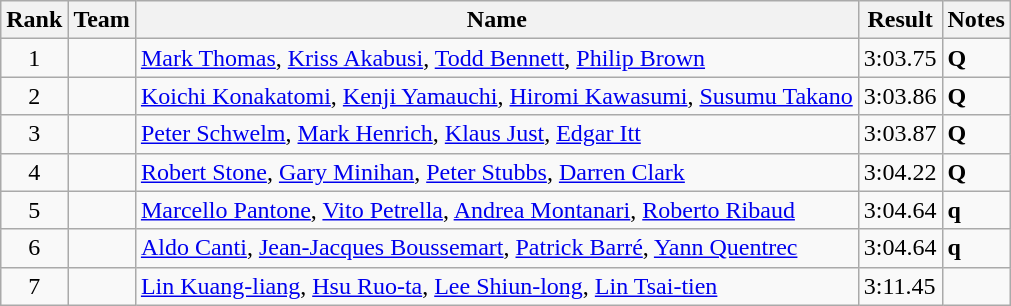<table class="sortable wikitable">
<tr>
<th>Rank</th>
<th>Team</th>
<th>Name</th>
<th>Result</th>
<th>Notes</th>
</tr>
<tr>
<td align="center">1</td>
<td></td>
<td><a href='#'>Mark Thomas</a>, <a href='#'>Kriss Akabusi</a>, <a href='#'>Todd Bennett</a>, <a href='#'>Philip Brown</a></td>
<td>3:03.75</td>
<td><strong>Q</strong></td>
</tr>
<tr>
<td align="center">2</td>
<td></td>
<td><a href='#'>Koichi Konakatomi</a>, <a href='#'>Kenji Yamauchi</a>, <a href='#'>Hiromi Kawasumi</a>, <a href='#'>Susumu Takano</a></td>
<td>3:03.86</td>
<td><strong>Q</strong></td>
</tr>
<tr>
<td align="center">3</td>
<td></td>
<td><a href='#'>Peter Schwelm</a>, <a href='#'>Mark Henrich</a>, <a href='#'>Klaus Just</a>, <a href='#'>Edgar Itt</a></td>
<td>3:03.87</td>
<td><strong>Q</strong></td>
</tr>
<tr>
<td align="center">4</td>
<td></td>
<td><a href='#'>Robert Stone</a>, <a href='#'>Gary Minihan</a>, <a href='#'>Peter Stubbs</a>, <a href='#'>Darren Clark</a></td>
<td>3:04.22</td>
<td><strong>Q</strong></td>
</tr>
<tr>
<td align="center">5</td>
<td></td>
<td><a href='#'>Marcello Pantone</a>, <a href='#'>Vito Petrella</a>, <a href='#'>Andrea Montanari</a>, <a href='#'>Roberto Ribaud</a></td>
<td>3:04.64</td>
<td><strong>q</strong></td>
</tr>
<tr>
<td align="center">6</td>
<td></td>
<td><a href='#'>Aldo Canti</a>, <a href='#'>Jean-Jacques Boussemart</a>, <a href='#'>Patrick Barré</a>, <a href='#'>Yann Quentrec</a></td>
<td>3:04.64</td>
<td><strong>q</strong></td>
</tr>
<tr>
<td align="center">7</td>
<td></td>
<td><a href='#'>Lin Kuang-liang</a>, <a href='#'>Hsu Ruo-ta</a>, <a href='#'>Lee Shiun-long</a>, <a href='#'>Lin Tsai-tien</a></td>
<td>3:11.45</td>
<td></td>
</tr>
</table>
